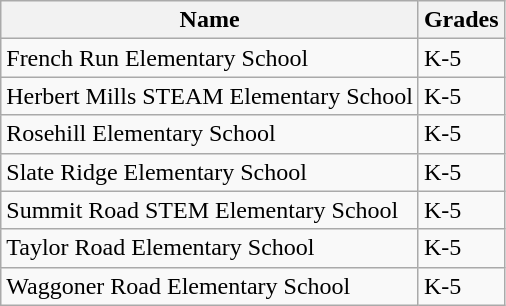<table class="wikitable">
<tr>
<th>Name</th>
<th>Grades</th>
</tr>
<tr>
<td scope="row">French Run Elementary School</td>
<td>K-5</td>
</tr>
<tr>
<td scope="row">Herbert Mills STEAM Elementary School</td>
<td>K-5</td>
</tr>
<tr>
<td scope="row">Rosehill Elementary School</td>
<td>K-5</td>
</tr>
<tr>
<td scope="row">Slate Ridge Elementary School</td>
<td>K-5</td>
</tr>
<tr>
<td scope="row">Summit Road STEM Elementary School</td>
<td>K-5</td>
</tr>
<tr>
<td scope="row">Taylor Road Elementary School</td>
<td>K-5</td>
</tr>
<tr>
<td scope="row">Waggoner Road Elementary School</td>
<td>K-5</td>
</tr>
</table>
